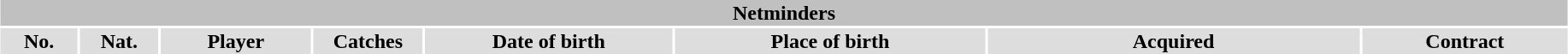<table class="toccolours"  style="width:97%; clear:both; margin:1.5em auto; text-align:center;">
<tr>
<th colspan="11" style="background:silver; color:black;">Netminders</th>
</tr>
<tr style="background:#ddd;">
<th width=5%>No.</th>
<th width=5%>Nat.</th>
<th !width=22%>Player</th>
<th width=7%>Catches</th>
<th width=16%>Date of birth</th>
<th width=20%>Place of birth</th>
<th width=24%>Acquired</th>
<td><strong>Contract</strong></td>
</tr>
</table>
